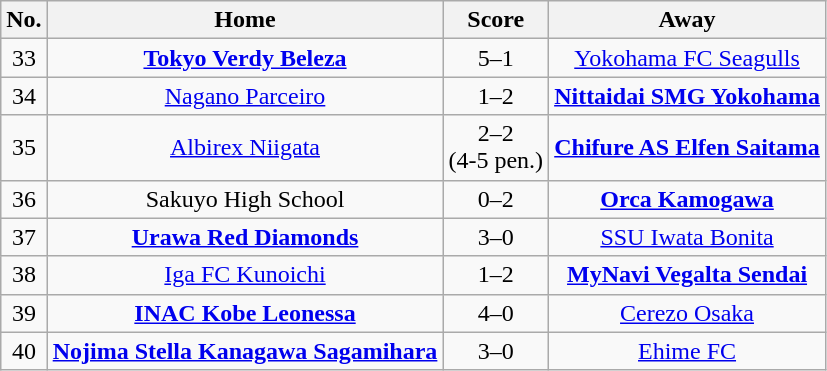<table class="wikitable" style="text-align: center">
<tr>
<th>No.</th>
<th>Home</th>
<th>Score</th>
<th>Away</th>
</tr>
<tr>
<td>33</td>
<td><strong><a href='#'>Tokyo Verdy Beleza</a></strong></td>
<td>5–1</td>
<td><a href='#'>Yokohama FC Seagulls</a></td>
</tr>
<tr>
<td>34</td>
<td><a href='#'>Nagano Parceiro</a></td>
<td>1–2</td>
<td><strong><a href='#'>Nittaidai SMG Yokohama</a></strong></td>
</tr>
<tr>
<td>35</td>
<td><a href='#'>Albirex Niigata</a></td>
<td>2–2<br>(4-5 pen.)</td>
<td><strong><a href='#'>Chifure AS Elfen Saitama</a></strong></td>
</tr>
<tr>
<td>36</td>
<td>Sakuyo High School</td>
<td>0–2</td>
<td><strong><a href='#'>Orca Kamogawa</a></strong></td>
</tr>
<tr>
<td>37</td>
<td><strong><a href='#'>Urawa Red Diamonds</a></strong></td>
<td>3–0</td>
<td><a href='#'>SSU Iwata Bonita</a></td>
</tr>
<tr>
<td>38</td>
<td><a href='#'>Iga FC Kunoichi</a></td>
<td>1–2</td>
<td><strong><a href='#'>MyNavi Vegalta Sendai</a></strong></td>
</tr>
<tr>
<td>39</td>
<td><strong><a href='#'>INAC Kobe Leonessa</a></strong></td>
<td>4–0</td>
<td><a href='#'>Cerezo Osaka</a></td>
</tr>
<tr>
<td>40</td>
<td><strong><a href='#'>Nojima Stella Kanagawa Sagamihara</a></strong></td>
<td>3–0</td>
<td><a href='#'>Ehime FC</a></td>
</tr>
</table>
